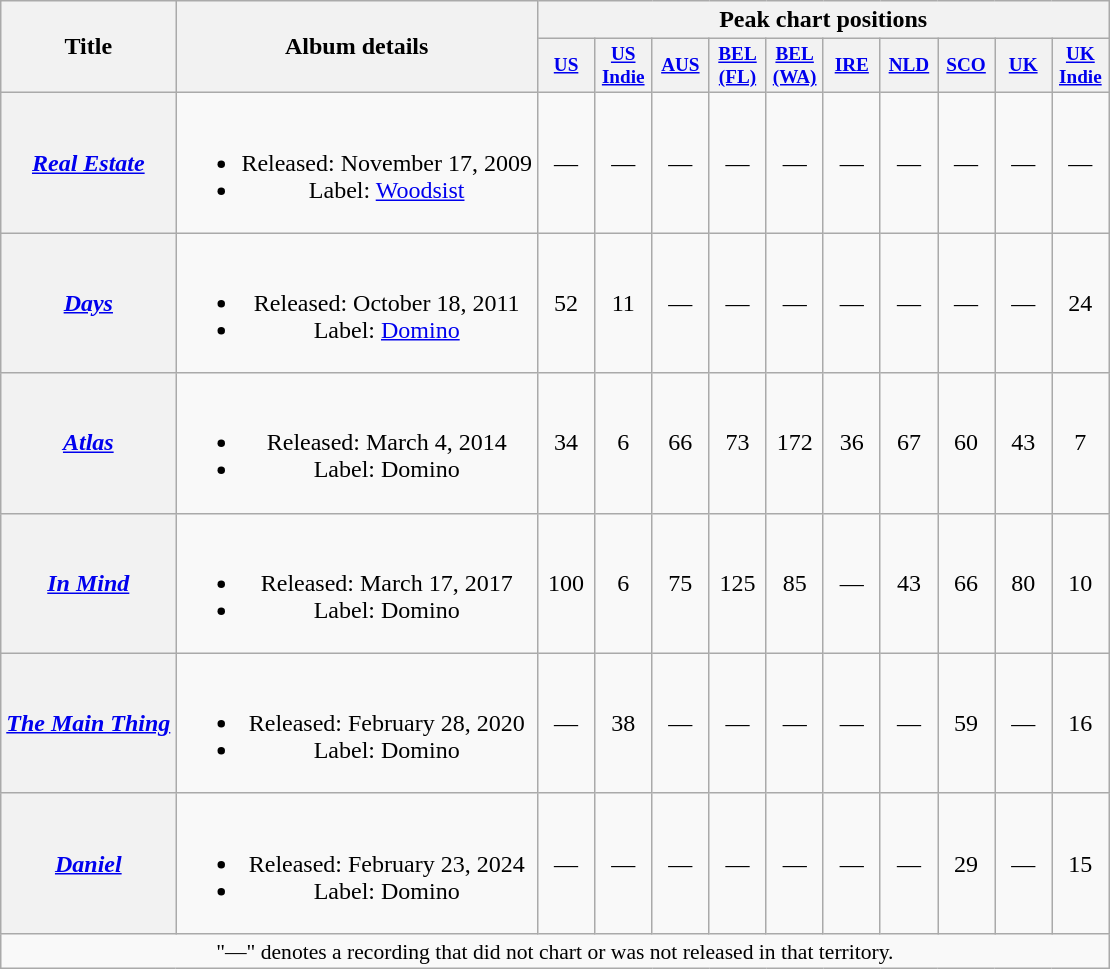<table class="wikitable plainrowheaders" style="text-align:center;" border="1">
<tr>
<th scope="col" rowspan="2">Title</th>
<th scope="col" rowspan="2">Album details</th>
<th scope="col" colspan="10">Peak chart positions</th>
</tr>
<tr>
<th scope="col" style="width:2.5em;font-size:80%;"><a href='#'>US</a><br></th>
<th scope="col" style="width:2.5em;font-size:80%;"><a href='#'>US<br>Indie</a><br></th>
<th scope="col" style="width:2.5em;font-size:80%;"><a href='#'>AUS</a><br></th>
<th scope="col" style="width:2.5em;font-size:80%;"><a href='#'>BEL<br>(FL)</a><br></th>
<th scope="col" style="width:2.5em;font-size:80%;"><a href='#'>BEL<br>(WA)</a><br></th>
<th scope="col" style="width:2.5em;font-size:80%;"><a href='#'>IRE</a><br></th>
<th scope="col" style="width:2.5em;font-size:80%;"><a href='#'>NLD</a><br></th>
<th scope="col" style="width:2.5em;font-size:80%;"><a href='#'>SCO</a><br></th>
<th scope="col" style="width:2.5em;font-size:80%;"><a href='#'>UK</a><br></th>
<th scope="col" style="width:2.5em;font-size:80%;"><a href='#'>UK<br>Indie</a><br></th>
</tr>
<tr>
<th scope="row"><em><a href='#'>Real Estate</a></em></th>
<td><br><ul><li>Released: November 17, 2009</li><li>Label: <a href='#'>Woodsist</a></li></ul></td>
<td>—</td>
<td>—</td>
<td>—</td>
<td>—</td>
<td>—</td>
<td>—</td>
<td>—</td>
<td>—</td>
<td>—</td>
<td>—</td>
</tr>
<tr>
<th scope="row"><em><a href='#'>Days</a></em></th>
<td><br><ul><li>Released: October 18, 2011</li><li>Label: <a href='#'>Domino</a></li></ul></td>
<td>52</td>
<td>11</td>
<td>—</td>
<td>—</td>
<td>—</td>
<td>—</td>
<td>—</td>
<td>—</td>
<td>—</td>
<td>24</td>
</tr>
<tr>
<th scope="row"><em><a href='#'>Atlas</a></em></th>
<td><br><ul><li>Released: March 4, 2014</li><li>Label: Domino</li></ul></td>
<td>34</td>
<td>6</td>
<td>66</td>
<td>73</td>
<td>172</td>
<td>36</td>
<td>67</td>
<td>60</td>
<td>43</td>
<td>7</td>
</tr>
<tr>
<th scope="row"><em><a href='#'>In Mind</a></em></th>
<td><br><ul><li>Released: March 17, 2017</li><li>Label: Domino</li></ul></td>
<td>100</td>
<td>6</td>
<td>75</td>
<td>125</td>
<td>85</td>
<td>—</td>
<td>43</td>
<td>66</td>
<td>80</td>
<td>10</td>
</tr>
<tr>
<th scope="row"><em><a href='#'>The Main Thing</a></em></th>
<td><br><ul><li>Released: February 28, 2020</li><li>Label: Domino</li></ul></td>
<td>—</td>
<td>38</td>
<td>—</td>
<td>—</td>
<td>—</td>
<td>—</td>
<td>—</td>
<td>59</td>
<td>—</td>
<td>16</td>
</tr>
<tr>
<th scope="row"><em><a href='#'>Daniel</a></em></th>
<td><br><ul><li>Released: February 23, 2024</li><li>Label: Domino</li></ul></td>
<td>—</td>
<td>—</td>
<td>—</td>
<td>—</td>
<td>—</td>
<td>—</td>
<td>—</td>
<td>29</td>
<td>—</td>
<td>15</td>
</tr>
<tr>
<td colspan="14" style="font-size:90%">"—" denotes a recording that did not chart or was not released in that territory.</td>
</tr>
</table>
